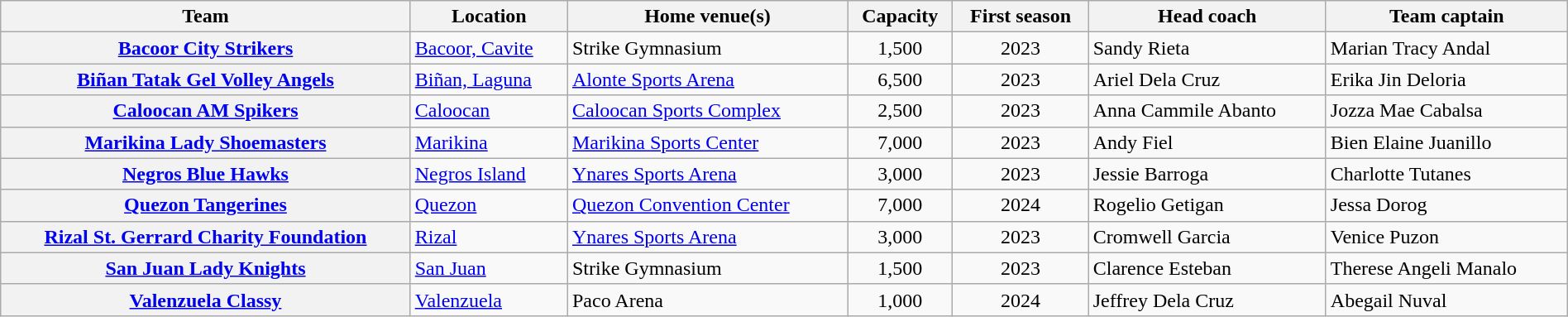<table class="wikitable" style="width:100%; text-align:left">
<tr>
<th>Team</th>
<th>Location</th>
<th>Home venue(s)</th>
<th>Capacity</th>
<th>First season</th>
<th>Head coach</th>
<th>Team captain</th>
</tr>
<tr>
<th><a href='#'>Bacoor City Strikers</a></th>
<td><a href='#'>Bacoor, Cavite</a></td>
<td>Strike Gymnasium</td>
<td align=center>1,500</td>
<td align=center>2023</td>
<td>Sandy Rieta</td>
<td>Marian Tracy Andal</td>
</tr>
<tr>
<th><a href='#'>Biñan Tatak Gel Volley Angels</a></th>
<td><a href='#'>Biñan, Laguna</a></td>
<td><a href='#'>Alonte Sports Arena</a></td>
<td align=center>6,500</td>
<td align=center>2023</td>
<td>Ariel Dela Cruz</td>
<td>Erika Jin Deloria</td>
</tr>
<tr>
<th><a href='#'>Caloocan AM Spikers</a></th>
<td><a href='#'>Caloocan</a></td>
<td><a href='#'>Caloocan Sports Complex</a></td>
<td align=center>2,500</td>
<td align=center>2023</td>
<td>Anna Cammile Abanto</td>
<td>Jozza Mae Cabalsa</td>
</tr>
<tr>
<th><a href='#'>Marikina Lady Shoemasters</a></th>
<td><a href='#'>Marikina</a></td>
<td><a href='#'>Marikina Sports Center</a></td>
<td align=center>7,000</td>
<td align=center>2023</td>
<td>Andy Fiel</td>
<td>Bien Elaine Juanillo</td>
</tr>
<tr>
<th><a href='#'>Negros Blue Hawks</a></th>
<td><a href='#'>Negros Island</a></td>
<td><a href='#'>Ynares Sports Arena</a></td>
<td align=center>3,000</td>
<td align=center>2023</td>
<td>Jessie Barroga</td>
<td>Charlotte Tutanes</td>
</tr>
<tr>
<th><a href='#'>Quezon Tangerines</a></th>
<td><a href='#'>Quezon</a></td>
<td><a href='#'>Quezon Convention Center</a></td>
<td align=center>7,000</td>
<td align=center>2024</td>
<td>Rogelio Getigan</td>
<td>Jessa Dorog</td>
</tr>
<tr>
<th><a href='#'>Rizal St. Gerrard Charity Foundation</a></th>
<td><a href='#'>Rizal</a></td>
<td><a href='#'>Ynares Sports Arena</a></td>
<td align=center>3,000</td>
<td align=center>2023</td>
<td>Cromwell Garcia</td>
<td>Venice Puzon</td>
</tr>
<tr>
<th><a href='#'>San Juan Lady Knights</a></th>
<td><a href='#'>San Juan</a></td>
<td>Strike Gymnasium</td>
<td align=center>1,500</td>
<td align=center>2023</td>
<td>Clarence Esteban</td>
<td>Therese Angeli Manalo</td>
</tr>
<tr>
<th><a href='#'>Valenzuela Classy</a></th>
<td><a href='#'>Valenzuela</a></td>
<td>Paco Arena</td>
<td align=center>1,000</td>
<td align=center>2024</td>
<td>Jeffrey Dela Cruz</td>
<td>Abegail Nuval</td>
</tr>
</table>
